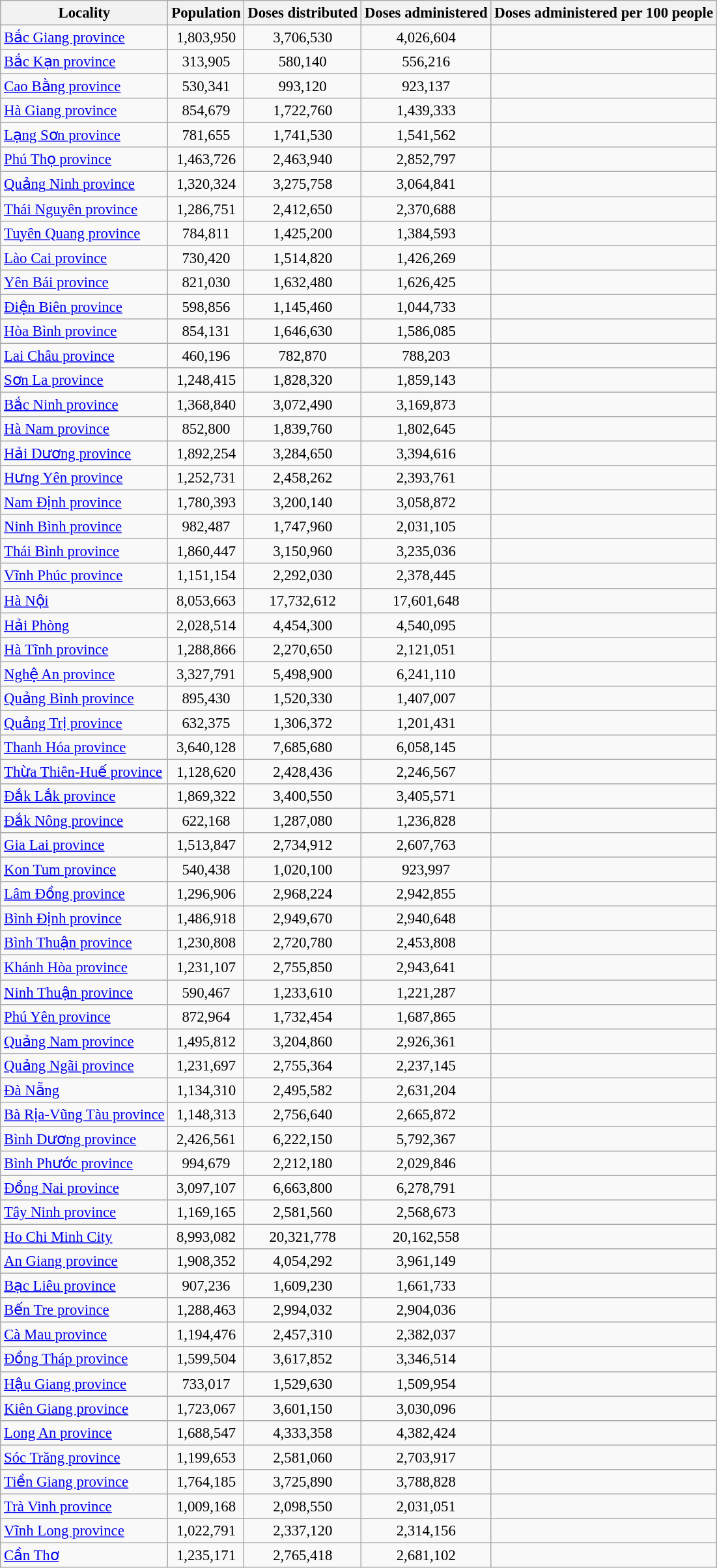<table class="wikitable sortable" style="font-size: 95%">
<tr>
<th>Locality</th>
<th>Population</th>
<th>Doses distributed</th>
<th>Doses administered</th>
<th>Doses administered per 100 people</th>
</tr>
<tr -->
<td><a href='#'>Bắc Giang province</a></td>
<td style="text-align:center">1,803,950</td>
<td style="text-align:center">3,706,530</td>
<td style="text-align:center">4,026,604</td>
<td style="text-align:center"></td>
</tr>
<tr -->
<td><a href='#'>Bắc Kạn province</a></td>
<td style="text-align:center">313,905</td>
<td style="text-align:center">580,140</td>
<td style="text-align:center">556,216</td>
<td style="text-align:center"></td>
</tr>
<tr -->
<td><a href='#'>Cao Bằng province</a></td>
<td style="text-align:center">530,341</td>
<td style="text-align:center">993,120</td>
<td style="text-align:center">923,137</td>
<td style="text-align:center"></td>
</tr>
<tr -->
<td><a href='#'>Hà Giang province</a></td>
<td style="text-align:center">854,679</td>
<td style="text-align:center">1,722,760</td>
<td style="text-align:center">1,439,333</td>
<td style="text-align:center"></td>
</tr>
<tr -->
<td><a href='#'>Lạng Sơn province</a></td>
<td style="text-align:center">781,655</td>
<td style="text-align:center">1,741,530</td>
<td style="text-align:center">1,541,562</td>
<td style="text-align:center"></td>
</tr>
<tr -->
<td><a href='#'>Phú Thọ province</a></td>
<td style="text-align:center">1,463,726</td>
<td style="text-align:center">2,463,940</td>
<td style="text-align:center">2,852,797</td>
<td style="text-align:center"></td>
</tr>
<tr -->
<td><a href='#'>Quảng Ninh province</a></td>
<td style="text-align:center">1,320,324</td>
<td style="text-align:center">3,275,758</td>
<td style="text-align:center">3,064,841</td>
<td style="text-align:center"></td>
</tr>
<tr -->
<td><a href='#'>Thái Nguyên province</a></td>
<td style="text-align:center">1,286,751</td>
<td style="text-align:center">2,412,650</td>
<td style="text-align:center">2,370,688</td>
<td style="text-align:center"></td>
</tr>
<tr -->
<td><a href='#'>Tuyên Quang province</a></td>
<td style="text-align:center">784,811</td>
<td style="text-align:center">1,425,200</td>
<td style="text-align:center">1,384,593</td>
<td style="text-align:center"></td>
</tr>
<tr -->
<td><a href='#'>Lào Cai province</a></td>
<td style="text-align:center">730,420</td>
<td style="text-align:center">1,514,820</td>
<td style="text-align:center">1,426,269</td>
<td style="text-align:center"></td>
</tr>
<tr -->
<td><a href='#'>Yên Bái province</a></td>
<td style="text-align:center">821,030</td>
<td style="text-align:center">1,632,480</td>
<td style="text-align:center">1,626,425</td>
<td style="text-align:center"></td>
</tr>
<tr -->
<td><a href='#'>Điện Biên province</a></td>
<td style="text-align:center">598,856</td>
<td style="text-align:center">1,145,460</td>
<td style="text-align:center">1,044,733</td>
<td style="text-align:center"></td>
</tr>
<tr -->
<td><a href='#'>Hòa Bình province</a></td>
<td style="text-align:center">854,131</td>
<td style="text-align:center">1,646,630</td>
<td style="text-align:center">1,586,085</td>
<td style="text-align:center"></td>
</tr>
<tr -->
<td><a href='#'>Lai Châu province</a></td>
<td style="text-align:center">460,196</td>
<td style="text-align:center">782,870</td>
<td style="text-align:center">788,203</td>
<td style="text-align:center"></td>
</tr>
<tr -->
<td><a href='#'>Sơn La province</a></td>
<td style="text-align:center">1,248,415</td>
<td style="text-align:center">1,828,320</td>
<td style="text-align:center">1,859,143</td>
<td style="text-align:center"></td>
</tr>
<tr -->
<td><a href='#'>Bắc Ninh province</a></td>
<td style="text-align:center">1,368,840</td>
<td style="text-align:center">3,072,490</td>
<td style="text-align:center">3,169,873</td>
<td style="text-align:center"></td>
</tr>
<tr -->
<td><a href='#'>Hà Nam province</a></td>
<td style="text-align:center">852,800</td>
<td style="text-align:center">1,839,760</td>
<td style="text-align:center">1,802,645</td>
<td style="text-align:center"></td>
</tr>
<tr -->
<td><a href='#'>Hải Dương province</a></td>
<td style="text-align:center">1,892,254</td>
<td style="text-align:center">3,284,650</td>
<td style="text-align:center">3,394,616</td>
<td style="text-align:center"></td>
</tr>
<tr -->
<td><a href='#'>Hưng Yên province</a></td>
<td style="text-align:center">1,252,731</td>
<td style="text-align:center">2,458,262</td>
<td style="text-align:center">2,393,761</td>
<td style="text-align:center"></td>
</tr>
<tr -->
<td><a href='#'>Nam Định province</a></td>
<td style="text-align:center">1,780,393</td>
<td style="text-align:center">3,200,140</td>
<td style="text-align:center">3,058,872</td>
<td style="text-align:center"></td>
</tr>
<tr -->
<td><a href='#'>Ninh Bình province</a></td>
<td style="text-align:center">982,487</td>
<td style="text-align:center">1,747,960</td>
<td style="text-align:center">2,031,105</td>
<td style="text-align:center"></td>
</tr>
<tr -->
<td><a href='#'>Thái Bình province</a></td>
<td style="text-align:center">1,860,447</td>
<td style="text-align:center">3,150,960</td>
<td style="text-align:center">3,235,036</td>
<td style="text-align:center"></td>
</tr>
<tr -->
<td><a href='#'>Vĩnh Phúc province</a></td>
<td style="text-align:center">1,151,154</td>
<td style="text-align:center">2,292,030</td>
<td style="text-align:center">2,378,445</td>
<td style="text-align:center"></td>
</tr>
<tr -->
<td><a href='#'>Hà Nội</a></td>
<td style="text-align:center">8,053,663</td>
<td style="text-align:center">17,732,612</td>
<td style="text-align:center">17,601,648</td>
<td style="text-align:center"></td>
</tr>
<tr -->
<td><a href='#'>Hải Phòng</a></td>
<td style="text-align:center">2,028,514</td>
<td style="text-align:center">4,454,300</td>
<td style="text-align:center">4,540,095</td>
<td style="text-align:center"></td>
</tr>
<tr -->
<td><a href='#'>Hà Tĩnh province</a></td>
<td style="text-align:center">1,288,866</td>
<td style="text-align:center">2,270,650</td>
<td style="text-align:center">2,121,051</td>
<td style="text-align:center"></td>
</tr>
<tr -->
<td><a href='#'>Nghệ An province</a></td>
<td style="text-align:center">3,327,791</td>
<td style="text-align:center">5,498,900</td>
<td style="text-align:center">6,241,110</td>
<td style="text-align:center"></td>
</tr>
<tr -->
<td><a href='#'>Quảng Bình province</a></td>
<td style="text-align:center">895,430</td>
<td style="text-align:center">1,520,330</td>
<td style="text-align:center">1,407,007</td>
<td style="text-align:center"></td>
</tr>
<tr -->
<td><a href='#'>Quảng Trị province</a></td>
<td style="text-align:center">632,375</td>
<td style="text-align:center">1,306,372</td>
<td style="text-align:center">1,201,431</td>
<td style="text-align:center"></td>
</tr>
<tr -->
<td><a href='#'>Thanh Hóa province</a></td>
<td style="text-align:center">3,640,128</td>
<td style="text-align:center">7,685,680</td>
<td style="text-align:center">6,058,145</td>
<td style="text-align:center"></td>
</tr>
<tr -->
<td><a href='#'>Thừa Thiên-Huế province</a></td>
<td style="text-align:center">1,128,620</td>
<td style="text-align:center">2,428,436</td>
<td style="text-align:center">2,246,567</td>
<td style="text-align:center"></td>
</tr>
<tr -->
<td><a href='#'>Đắk Lắk province</a></td>
<td style="text-align:center">1,869,322</td>
<td style="text-align:center">3,400,550</td>
<td style="text-align:center">3,405,571</td>
<td style="text-align:center"></td>
</tr>
<tr -->
<td><a href='#'>Đắk Nông province</a></td>
<td style="text-align:center">622,168</td>
<td style="text-align:center">1,287,080</td>
<td style="text-align:center">1,236,828</td>
<td style="text-align:center"></td>
</tr>
<tr -->
<td><a href='#'>Gia Lai province</a></td>
<td style="text-align:center">1,513,847</td>
<td style="text-align:center">2,734,912</td>
<td style="text-align:center">2,607,763</td>
<td style="text-align:center"></td>
</tr>
<tr -->
<td><a href='#'>Kon Tum province</a></td>
<td style="text-align:center">540,438</td>
<td style="text-align:center">1,020,100</td>
<td style="text-align:center">923,997</td>
<td style="text-align:center"></td>
</tr>
<tr -->
<td><a href='#'>Lâm Đồng province</a></td>
<td style="text-align:center">1,296,906</td>
<td style="text-align:center">2,968,224</td>
<td style="text-align:center">2,942,855</td>
<td style="text-align:center"></td>
</tr>
<tr -->
<td><a href='#'>Bình Định province</a></td>
<td style="text-align:center">1,486,918</td>
<td style="text-align:center">2,949,670</td>
<td style="text-align:center">2,940,648</td>
<td style="text-align:center"></td>
</tr>
<tr -->
<td><a href='#'>Bình Thuận province</a></td>
<td style="text-align:center">1,230,808</td>
<td style="text-align:center">2,720,780</td>
<td style="text-align:center">2,453,808</td>
<td style="text-align:center"></td>
</tr>
<tr -->
<td><a href='#'>Khánh Hòa province</a></td>
<td style="text-align:center">1,231,107</td>
<td style="text-align:center">2,755,850</td>
<td style="text-align:center">2,943,641</td>
<td style="text-align:center"></td>
</tr>
<tr -->
<td><a href='#'>Ninh Thuận province</a></td>
<td style="text-align:center">590,467</td>
<td style="text-align:center">1,233,610</td>
<td style="text-align:center">1,221,287</td>
<td style="text-align:center"></td>
</tr>
<tr -->
<td><a href='#'>Phú Yên province</a></td>
<td style="text-align:center">872,964</td>
<td style="text-align:center">1,732,454</td>
<td style="text-align:center">1,687,865</td>
<td style="text-align:center"></td>
</tr>
<tr -->
<td><a href='#'>Quảng Nam province</a></td>
<td style="text-align:center">1,495,812</td>
<td style="text-align:center">3,204,860</td>
<td style="text-align:center">2,926,361</td>
<td style="text-align:center"></td>
</tr>
<tr -->
<td><a href='#'>Quảng Ngãi province</a></td>
<td style="text-align:center">1,231,697</td>
<td style="text-align:center">2,755,364</td>
<td style="text-align:center">2,237,145</td>
<td style="text-align:center"></td>
</tr>
<tr -->
<td><a href='#'>Đà Nẵng</a></td>
<td style="text-align:center">1,134,310</td>
<td style="text-align:center">2,495,582</td>
<td style="text-align:center">2,631,204</td>
<td style="text-align:center"></td>
</tr>
<tr -->
<td><a href='#'>Bà Rịa-Vũng Tàu province</a></td>
<td style="text-align:center">1,148,313</td>
<td style="text-align:center">2,756,640</td>
<td style="text-align:center">2,665,872</td>
<td style="text-align:center"></td>
</tr>
<tr -->
<td><a href='#'>Bình Dương province</a></td>
<td style="text-align:center">2,426,561</td>
<td style="text-align:center">6,222,150</td>
<td style="text-align:center">5,792,367</td>
<td style="text-align:center"></td>
</tr>
<tr -->
<td><a href='#'>Bình Phước province</a></td>
<td style="text-align:center">994,679</td>
<td style="text-align:center">2,212,180</td>
<td style="text-align:center">2,029,846</td>
<td style="text-align:center"></td>
</tr>
<tr -->
<td><a href='#'>Đồng Nai province</a></td>
<td style="text-align:center">3,097,107</td>
<td style="text-align:center">6,663,800</td>
<td style="text-align:center">6,278,791</td>
<td style="text-align:center"></td>
</tr>
<tr -->
<td><a href='#'>Tây Ninh province</a></td>
<td style="text-align:center">1,169,165</td>
<td style="text-align:center">2,581,560</td>
<td style="text-align:center">2,568,673</td>
<td style="text-align:center"></td>
</tr>
<tr -->
<td><a href='#'>Ho Chi Minh City</a></td>
<td style="text-align:center">8,993,082</td>
<td style="text-align:center">20,321,778</td>
<td style="text-align:center">20,162,558</td>
<td style="text-align:center"></td>
</tr>
<tr -->
<td><a href='#'>An Giang province</a></td>
<td style="text-align:center">1,908,352</td>
<td style="text-align:center">4,054,292</td>
<td style="text-align:center">3,961,149</td>
<td style="text-align:center"></td>
</tr>
<tr -->
<td><a href='#'>Bạc Liêu province</a></td>
<td style="text-align:center">907,236</td>
<td style="text-align:center">1,609,230</td>
<td style="text-align:center">1,661,733</td>
<td style="text-align:center"></td>
</tr>
<tr -->
<td><a href='#'>Bến Tre province</a></td>
<td style="text-align:center">1,288,463</td>
<td style="text-align:center">2,994,032</td>
<td style="text-align:center">2,904,036</td>
<td style="text-align:center"></td>
</tr>
<tr -->
<td><a href='#'>Cà Mau province</a></td>
<td style="text-align:center">1,194,476</td>
<td style="text-align:center">2,457,310</td>
<td style="text-align:center">2,382,037</td>
<td style="text-align:center"></td>
</tr>
<tr -->
<td><a href='#'>Đồng Tháp province</a></td>
<td style="text-align:center">1,599,504</td>
<td style="text-align:center">3,617,852</td>
<td style="text-align:center">3,346,514</td>
<td style="text-align:center"></td>
</tr>
<tr -->
<td><a href='#'>Hậu Giang province</a></td>
<td style="text-align:center">733,017</td>
<td style="text-align:center">1,529,630</td>
<td style="text-align:center">1,509,954</td>
<td style="text-align:center"></td>
</tr>
<tr -->
<td><a href='#'>Kiên Giang province</a></td>
<td style="text-align:center">1,723,067</td>
<td style="text-align:center">3,601,150</td>
<td style="text-align:center">3,030,096</td>
<td style="text-align:center"></td>
</tr>
<tr -->
<td><a href='#'>Long An province</a></td>
<td style="text-align:center">1,688,547</td>
<td style="text-align:center">4,333,358</td>
<td style="text-align:center">4,382,424</td>
<td style="text-align:center"></td>
</tr>
<tr -->
<td><a href='#'>Sóc Trăng province</a></td>
<td style="text-align:center">1,199,653</td>
<td style="text-align:center">2,581,060</td>
<td style="text-align:center">2,703,917</td>
<td style="text-align:center"></td>
</tr>
<tr -->
<td><a href='#'>Tiền Giang province</a></td>
<td style="text-align:center">1,764,185</td>
<td style="text-align:center">3,725,890</td>
<td style="text-align:center">3,788,828</td>
<td style="text-align:center"></td>
</tr>
<tr -->
<td><a href='#'>Trà Vinh province</a></td>
<td style="text-align:center">1,009,168</td>
<td style="text-align:center">2,098,550</td>
<td style="text-align:center">2,031,051</td>
<td style="text-align:center"></td>
</tr>
<tr -->
<td><a href='#'>Vĩnh Long province</a></td>
<td style="text-align:center">1,022,791</td>
<td style="text-align:center">2,337,120</td>
<td style="text-align:center">2,314,156</td>
<td style="text-align:center"></td>
</tr>
<tr -->
<td><a href='#'>Cần Thơ</a></td>
<td style="text-align:center">1,235,171</td>
<td style="text-align:center">2,765,418</td>
<td style="text-align:center">2,681,102</td>
<td style="text-align:center"></td>
</tr>
</table>
